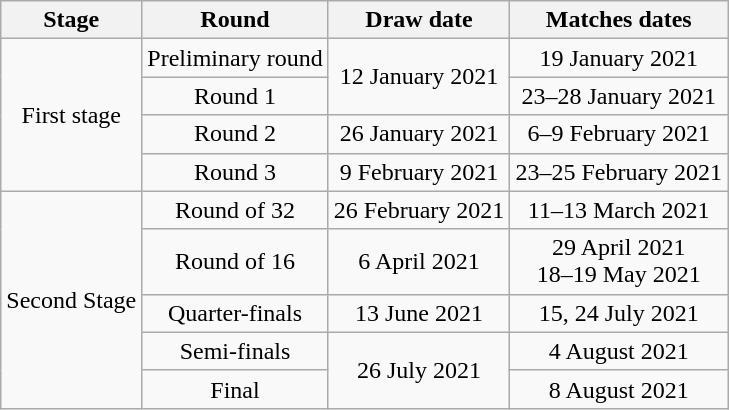<table class="wikitable" style="text-align:center">
<tr>
<th>Stage</th>
<th>Round</th>
<th>Draw date</th>
<th>Matches dates</th>
</tr>
<tr>
<td rowspan=4>First stage</td>
<td>Preliminary round</td>
<td rowspan=2>12 January 2021</td>
<td>19 January 2021</td>
</tr>
<tr>
<td>Round 1</td>
<td>23–28 January 2021</td>
</tr>
<tr>
<td>Round 2</td>
<td>26 January 2021</td>
<td>6–9 February 2021</td>
</tr>
<tr>
<td>Round 3</td>
<td>9 February 2021</td>
<td>23–25 February 2021</td>
</tr>
<tr>
<td rowspan=5>Second Stage</td>
<td>Round of 32</td>
<td>26 February 2021</td>
<td>11–13 March 2021</td>
</tr>
<tr>
<td>Round of 16</td>
<td>6 April 2021</td>
<td>29 April 2021<br>18–19 May 2021</td>
</tr>
<tr>
<td>Quarter-finals</td>
<td>13 June 2021</td>
<td>15, 24 July 2021</td>
</tr>
<tr>
<td>Semi-finals</td>
<td rowspan=2>26 July 2021</td>
<td>4 August 2021</td>
</tr>
<tr>
<td>Final</td>
<td>8 August 2021</td>
</tr>
</table>
